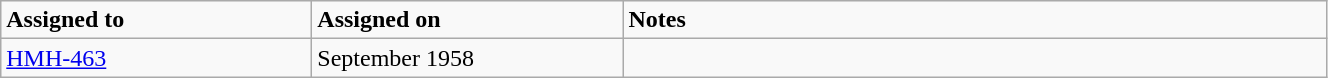<table class="wikitable" style="width: 70%;">
<tr>
<td style="width: 200px;"><strong>Assigned to</strong></td>
<td style="width: 200px;"><strong>Assigned on</strong></td>
<td><strong>Notes</strong></td>
</tr>
<tr>
<td><a href='#'>HMH-463</a></td>
<td>September 1958</td>
<td></td>
</tr>
</table>
